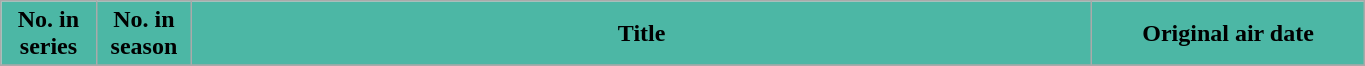<table class="wikitable plainrowheaders" style="width:72%;">
<tr>
<th scope="col" style="background-color: #4CB7A5; color: #000000;" width=7%>No. in<br>series</th>
<th scope="col" style="background-color: #4CB7A5; color: #000000;" width=7%>No. in<br>season</th>
<th scope="col" style="background-color: #4CB7A5; color: #000000;">Title</th>
<th scope="col" style="background-color: #4CB7A5; color: #000000;" width=20%>Original air date</th>
</tr>
<tr>
</tr>
</table>
